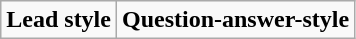<table class="wikitable">
<tr style="vertical-align:top">
<td><strong>Lead style</strong><br></td>
<td><strong>Question-answer-style</strong><br></td>
</tr>
</table>
